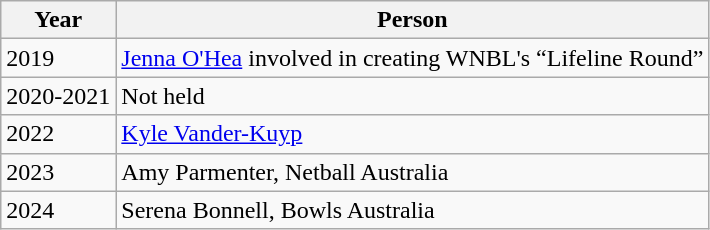<table class="wikitable">
<tr>
<th>Year</th>
<th>Person</th>
</tr>
<tr>
<td>2019</td>
<td><a href='#'>Jenna O'Hea</a> involved in creating  WNBL's “Lifeline Round”</td>
</tr>
<tr>
<td>2020-2021</td>
<td>Not held</td>
</tr>
<tr>
<td>2022</td>
<td><a href='#'>Kyle Vander-Kuyp</a></td>
</tr>
<tr>
<td>2023</td>
<td>Amy Parmenter, Netball Australia</td>
</tr>
<tr>
<td>2024</td>
<td>Serena Bonnell, Bowls Australia</td>
</tr>
</table>
